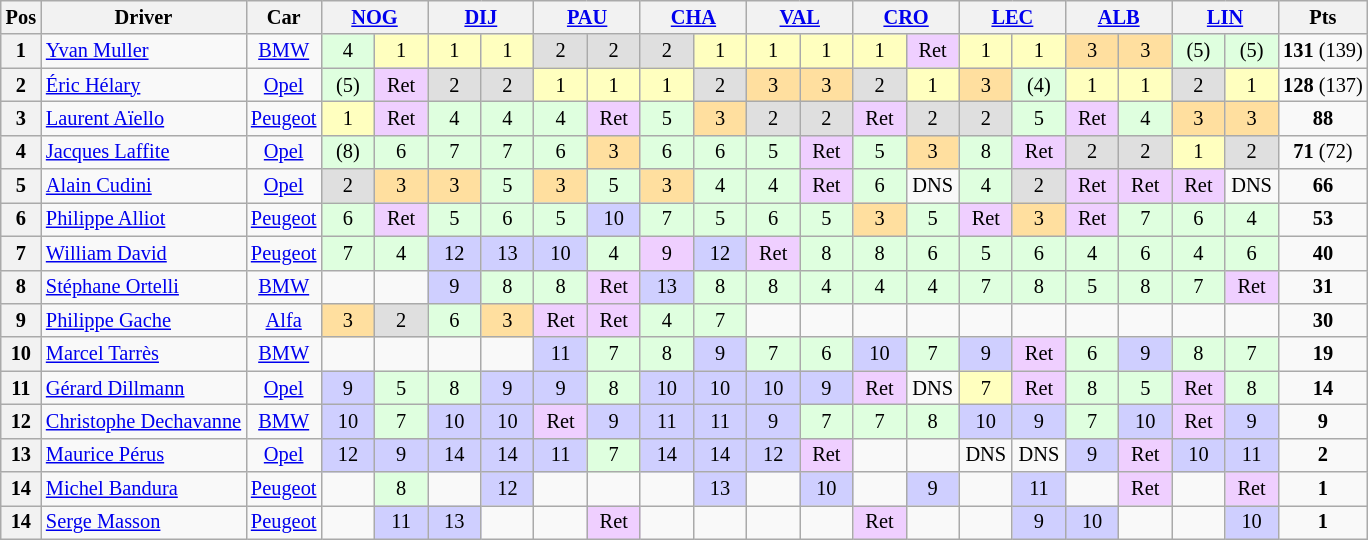<table class="wikitable" style="font-size:85%; text-align:center">
<tr valign="top">
<th style="vertical-align:middle;">Pos</th>
<th style="vertical-align:middle;">Driver</th>
<th style="vertical-align:middle;">Car</th>
<th colspan="2" style="text-align:center;"><a href='#'>NOG</a><br></th>
<th colspan="2" style="text-align:center;"><a href='#'>DIJ</a><br></th>
<th colspan="2" style="text-align:center;"><a href='#'>PAU</a><br></th>
<th colspan="2" style="text-align:center;"><a href='#'>CHA</a><br></th>
<th colspan="2" style="text-align:center;"><a href='#'>VAL</a><br></th>
<th colspan="2" style="text-align:center;"><a href='#'>CRO</a><br></th>
<th colspan="2" style="text-align:center;"><a href='#'>LEC</a><br></th>
<th colspan="2" style="text-align:center;"><a href='#'>ALB</a><br></th>
<th colspan="2" style="text-align:center;"><a href='#'>LIN</a><br></th>
<th style="vertical-align:middle;">Pts</th>
</tr>
<tr>
<th>1</th>
<td style="text-align:left;"> <a href='#'>Yvan Muller</a></td>
<td><a href='#'>BMW</a></td>
<td style="background:#dfffdf; width:29px;">4</td>
<td style="background:#ffffbf; width:29px;">1</td>
<td style="background:#ffffbf; width:29px;">1</td>
<td style="background:#ffffbf; width:29px;">1</td>
<td style="background:#dfdfdf; width:29px;">2</td>
<td style="background:#dfdfdf; width:29px;">2</td>
<td style="background:#dfdfdf; width:29px;">2</td>
<td style="background:#ffffbf; width:29px;">1</td>
<td style="background:#ffffbf; width:29px;">1</td>
<td style="background:#ffffbf; width:29px;">1</td>
<td style="background:#ffffbf; width:29px;">1</td>
<td style="background:#efcfff; width:29px;">Ret</td>
<td style="background:#ffffbf; width:29px;">1</td>
<td style="background:#ffffbf; width:29px;">1</td>
<td style="background:#ffdf9f; width:29px;">3</td>
<td style="background:#ffdf9f; width:29px;">3</td>
<td style="background:#dfffdf; width:29px;">(5)</td>
<td style="background:#dfffdf; width:29px;">(5)</td>
<td><strong>131</strong> (139)</td>
</tr>
<tr>
<th>2</th>
<td style="text-align:left;"> <a href='#'>Éric Hélary</a></td>
<td><a href='#'>Opel</a></td>
<td style="background:#dfffdf; width:29px;">(5)</td>
<td style="background:#efcfff; width:29px;">Ret</td>
<td style="background:#dfdfdf; width:29px;">2</td>
<td style="background:#dfdfdf; width:29px;">2</td>
<td style="background:#ffffbf; width:29px;">1</td>
<td style="background:#ffffbf; width:29px;">1</td>
<td style="background:#ffffbf; width:29px;">1</td>
<td style="background:#dfdfdf; width:29px;">2</td>
<td style="background:#ffdf9f; width:29px;">3</td>
<td style="background:#ffdf9f; width:29px;">3</td>
<td style="background:#dfdfdf; width:29px;">2</td>
<td style="background:#ffffbf; width:29px;">1</td>
<td style="background:#ffdf9f; width:29px;">3</td>
<td style="background:#dfffdf; width:29px;">(4)</td>
<td style="background:#ffffbf; width:29px;">1</td>
<td style="background:#ffffbf; width:29px;">1</td>
<td style="background:#dfdfdf; width:29px;">2</td>
<td style="background:#ffffbf; width:29px;">1</td>
<td><strong>128</strong> (137)</td>
</tr>
<tr>
<th>3</th>
<td style="text-align:left;"> <a href='#'>Laurent Aïello</a></td>
<td><a href='#'>Peugeot</a></td>
<td style="background:#ffffbf; width:29px;">1</td>
<td style="background:#efcfff; width:29px;">Ret</td>
<td style="background:#dfffdf; width:29px;">4</td>
<td style="background:#dfffdf; width:29px;">4</td>
<td style="background:#dfffdf; width:29px;">4</td>
<td style="background:#efcfff; width:29px;">Ret</td>
<td style="background:#dfffdf; width:29px;">5</td>
<td style="background:#ffdf9f; width:29px;">3</td>
<td style="background:#dfdfdf; width:29px;">2</td>
<td style="background:#dfdfdf; width:29px;">2</td>
<td style="background:#efcfff; width:29px;">Ret</td>
<td style="background:#dfdfdf; width:29px;">2</td>
<td style="background:#dfdfdf; width:29px;">2</td>
<td style="background:#dfffdf; width:29px;">5</td>
<td style="background:#efcfff; width:29px;">Ret</td>
<td style="background:#dfffdf; width:29px;">4</td>
<td style="background:#ffdf9f; width:29px;">3</td>
<td style="background:#ffdf9f; width:29px;">3</td>
<td><strong>88</strong></td>
</tr>
<tr>
<th>4</th>
<td style="text-align:left;"> <a href='#'>Jacques Laffite</a></td>
<td><a href='#'>Opel</a></td>
<td style="background:#dfffdf; width:29px;">(8)</td>
<td style="background:#dfffdf; width:29px;">6</td>
<td style="background:#dfffdf; width:29px;">7</td>
<td style="background:#dfffdf; width:29px;">7</td>
<td style="background:#dfffdf; width:29px;">6</td>
<td style="background:#ffdf9f; width:29px;">3</td>
<td style="background:#dfffdf; width:29px;">6</td>
<td style="background:#dfffdf; width:29px;">6</td>
<td style="background:#dfffdf; width:29px;">5</td>
<td style="background:#efcfff; width:29px;">Ret</td>
<td style="background:#dfffdf; width:29px;">5</td>
<td style="background:#ffdf9f; width:29px;">3</td>
<td style="background:#dfffdf; width:29px;">8</td>
<td style="background:#efcfff; width:29px;">Ret</td>
<td style="background:#dfdfdf; width:29px;">2</td>
<td style="background:#dfdfdf; width:29px;">2</td>
<td style="background:#ffffbf; width:29px;">1</td>
<td style="background:#dfdfdf; width:29px;">2</td>
<td><strong>71</strong> (72)</td>
</tr>
<tr>
<th>5</th>
<td style="text-align:left;"> <a href='#'>Alain Cudini</a></td>
<td><a href='#'>Opel</a></td>
<td style="background:#dfdfdf; width:29px;">2</td>
<td style="background:#ffdf9f; width:29px;">3</td>
<td style="background:#ffdf9f; width:29px;">3</td>
<td style="background:#dfffdf; width:29px;">5</td>
<td style="background:#ffdf9f; width:29px;">3</td>
<td style="background:#dfffdf; width:29px;">5</td>
<td style="background:#ffdf9f; width:29px;">3</td>
<td style="background:#dfffdf; width:29px;">4</td>
<td style="background:#dfffdf; width:29px;">4</td>
<td style="background:#efcfff; width:29px;">Ret</td>
<td style="background:#dfffdf; width:29px;">6</td>
<td>DNS</td>
<td style="background:#dfffdf; width:29px;">4</td>
<td style="background:#dfdfdf; width:29px;">2</td>
<td style="background:#efcfff; width:29px;">Ret</td>
<td style="background:#efcfff; width:29px;">Ret</td>
<td style="background:#efcfff; width:29px;">Ret</td>
<td>DNS</td>
<td><strong>66</strong></td>
</tr>
<tr>
<th>6</th>
<td style="text-align:left;"> <a href='#'>Philippe Alliot</a></td>
<td><a href='#'>Peugeot</a></td>
<td style="background:#dfffdf; width:29px;">6</td>
<td style="background:#efcfff; width:29px;">Ret</td>
<td style="background:#dfffdf; width:29px;">5</td>
<td style="background:#dfffdf; width:29px;">6</td>
<td style="background:#dfffdf; width:29px;">5</td>
<td style="background:#cfcfff; width:29px;">10</td>
<td style="background:#dfffdf; width:29px;">7</td>
<td style="background:#dfffdf; width:29px;">5</td>
<td style="background:#dfffdf; width:29px;">6</td>
<td style="background:#dfffdf; width:29px;">5</td>
<td style="background:#ffdf9f; width:29px;">3</td>
<td style="background:#dfffdf; width:29px;">5</td>
<td style="background:#efcfff; width:29px;">Ret</td>
<td style="background:#ffdf9f; width:29px;">3</td>
<td style="background:#efcfff; width:29px;">Ret</td>
<td style="background:#dfffdf; width:29px;">7</td>
<td style="background:#dfffdf; width:29px;">6</td>
<td style="background:#dfffdf; width:29px;">4</td>
<td><strong>53</strong></td>
</tr>
<tr>
<th>7</th>
<td style="text-align:left;"> <a href='#'>William David</a></td>
<td><a href='#'>Peugeot</a></td>
<td style="background:#dfffdf; width:29px;">7</td>
<td style="background:#dfffdf; width:29px;">4</td>
<td style="background:#cfcfff; width:29px;">12</td>
<td style="background:#cfcfff; width:29px;">13</td>
<td style="background:#cfcfff; width:29px;">10</td>
<td style="background:#dfffdf; width:29px;">4</td>
<td style="background:#efcfff; width:29px;">9</td>
<td style="background:#cfcfff; width:29px;">12</td>
<td style="background:#efcfff; width:29px;">Ret</td>
<td style="background:#dfffdf; width:29px;">8</td>
<td style="background:#dfffdf; width:29px;">8</td>
<td style="background:#dfffdf; width:29px;">6</td>
<td style="background:#dfffdf; width:29px;">5</td>
<td style="background:#dfffdf; width:29px;">6</td>
<td style="background:#dfffdf; width:29px;">4</td>
<td style="background:#dfffdf; width:29px;">6</td>
<td style="background:#dfffdf; width:29px;">4</td>
<td style="background:#dfffdf; width:29px;">6</td>
<td><strong>40</strong></td>
</tr>
<tr>
<th>8</th>
<td style="text-align:left;"> <a href='#'>Stéphane Ortelli</a></td>
<td><a href='#'>BMW</a></td>
<td></td>
<td></td>
<td style="background:#cfcfff; width:29px;">9</td>
<td style="background:#dfffdf; width:29px;">8</td>
<td style="background:#dfffdf; width:29px;">8</td>
<td style="background:#efcfff; width:29px;">Ret</td>
<td style="background:#cfcfff; width:29px;">13</td>
<td style="background:#dfffdf; width:29px;">8</td>
<td style="background:#dfffdf; width:29px;">8</td>
<td style="background:#dfffdf; width:29px;">4</td>
<td style="background:#dfffdf; width:29px;">4</td>
<td style="background:#dfffdf; width:29px;">4</td>
<td style="background:#dfffdf; width:29px;">7</td>
<td style="background:#dfffdf; width:29px;">8</td>
<td style="background:#dfffdf; width:29px;">5</td>
<td style="background:#dfffdf; width:29px;">8</td>
<td style="background:#dfffdf; width:29px;">7</td>
<td style="background:#efcfff; width:29px;">Ret</td>
<td><strong>31</strong></td>
</tr>
<tr>
<th>9</th>
<td style="text-align:left;"> <a href='#'>Philippe Gache</a></td>
<td><a href='#'>Alfa</a></td>
<td style="background:#ffdf9f; width:29px;">3</td>
<td style="background:#dfdfdf; width:29px;">2</td>
<td style="background:#dfffdf; width:29px;">6</td>
<td style="background:#ffdf9f; width:29px;">3</td>
<td style="background:#efcfff; width:29px;">Ret</td>
<td style="background:#efcfff; width:29px;">Ret</td>
<td style="background:#dfffdf; width:29px;">4</td>
<td style="background:#dfffdf; width:29px;">7</td>
<td></td>
<td></td>
<td></td>
<td></td>
<td></td>
<td></td>
<td></td>
<td></td>
<td></td>
<td></td>
<td><strong>30</strong></td>
</tr>
<tr>
<th>10</th>
<td style="text-align:left;"> <a href='#'>Marcel Tarrès</a></td>
<td><a href='#'>BMW</a></td>
<td></td>
<td></td>
<td></td>
<td></td>
<td style="background:#cfcfff; width:29px;">11</td>
<td style="background:#dfffdf; width:29px;">7</td>
<td style="background:#dfffdf; width:29px;">8</td>
<td style="background:#cfcfff; width:29px;">9</td>
<td style="background:#dfffdf; width:29px;">7</td>
<td style="background:#dfffdf; width:29px;">6</td>
<td style="background:#cfcfff; width:29px;">10</td>
<td style="background:#dfffdf; width:29px;">7</td>
<td style="background:#cfcfff; width:29px;">9</td>
<td style="background:#efcfff; width:29px;">Ret</td>
<td style="background:#dfffdf; width:29px;">6</td>
<td style="background:#cfcfff; width:29px;">9</td>
<td style="background:#dfffdf; width:29px;">8</td>
<td style="background:#dfffdf; width:29px;">7</td>
<td><strong>19</strong></td>
</tr>
<tr>
<th>11</th>
<td style="text-align:left;"> <a href='#'>Gérard Dillmann</a></td>
<td><a href='#'>Opel</a></td>
<td style="background:#cfcfff; width:29px;">9</td>
<td style="background:#dfffdf; width:29px;">5</td>
<td style="background:#dfffdf; width:29px;">8</td>
<td style="background:#cfcfff; width:29px;">9</td>
<td style="background:#cfcfff; width:29px;">9</td>
<td style="background:#dfffdf; width:29px;">8</td>
<td style="background:#cfcfff; width:29px;">10</td>
<td style="background:#cfcfff; width:29px;">10</td>
<td style="background:#cfcfff; width:29px;">10</td>
<td style="background:#cfcfff; width:29px;">9</td>
<td style="background:#efcfff; width:29px;">Ret</td>
<td>DNS</td>
<td style="background:#ffffbf; width:29px;">7</td>
<td style="background:#efcfff; width:29px;">Ret</td>
<td style="background:#dfffdf; width:29px;">8</td>
<td style="background:#dfffdf; width:29px;">5</td>
<td style="background:#efcfff; width:29px;">Ret</td>
<td style="background:#dfffdf; width:29px;">8</td>
<td><strong>14</strong></td>
</tr>
<tr>
<th>12</th>
<td style="text-align:left;" nowrap> <a href='#'>Christophe Dechavanne</a></td>
<td><a href='#'>BMW</a></td>
<td style="background:#cfcfff; width:29px;">10</td>
<td style="background:#dfffdf; width:29px;">7</td>
<td style="background:#cfcfff; width:29px;">10</td>
<td style="background:#cfcfff; width:29px;">10</td>
<td style="background:#efcfff; width:29px;">Ret</td>
<td style="background:#cfcfff; width:29px;">9</td>
<td style="background:#cfcfff; width:29px;">11</td>
<td style="background:#cfcfff; width:29px;">11</td>
<td style="background:#cfcfff; width:29px;">9</td>
<td style="background:#dfffdf; width:29px;">7</td>
<td style="background:#dfffdf; width:29px;">7</td>
<td style="background:#dfffdf; width:29px;">8</td>
<td style="background:#cfcfff; width:29px;">10</td>
<td style="background:#cfcfff; width:29px;">9</td>
<td style="background:#dfffdf; width:29px;">7</td>
<td style="background:#cfcfff; width:29px;">10</td>
<td style="background:#efcfff; width:29px;">Ret</td>
<td style="background:#cfcfff; width:29px;">9</td>
<td><strong>9</strong></td>
</tr>
<tr>
<th>13</th>
<td style="text-align:left;"> <a href='#'>Maurice Pérus</a></td>
<td><a href='#'>Opel</a></td>
<td style="background:#cfcfff; width:29px;">12</td>
<td style="background:#cfcfff; width:29px;">9</td>
<td style="background:#cfcfff; width:29px;">14</td>
<td style="background:#cfcfff; width:29px;">14</td>
<td style="background:#cfcfff; width:29px;">11</td>
<td style="background:#dfffdf; width:29px;">7</td>
<td style="background:#cfcfff; width:29px;">14</td>
<td style="background:#cfcfff; width:29px;">14</td>
<td style="background:#cfcfff; width:29px;">12</td>
<td style="background:#efcfff; width:29px;">Ret</td>
<td></td>
<td></td>
<td>DNS</td>
<td>DNS</td>
<td style="background:#cfcfff; width:29px;">9</td>
<td style="background:#efcfff; width:29px;">Ret</td>
<td style="background:#cfcfff; width:29px;">10</td>
<td style="background:#cfcfff; width:29px;">11</td>
<td><strong>2</strong></td>
</tr>
<tr>
<th>14</th>
<td style="text-align:left;"> <a href='#'>Michel Bandura</a></td>
<td><a href='#'>Peugeot</a></td>
<td></td>
<td style="background:#dfffdf; width:29px;">8</td>
<td></td>
<td style="background:#cfcfff; width:29px;">12</td>
<td></td>
<td></td>
<td></td>
<td style="background:#cfcfff; width:29px;">13</td>
<td></td>
<td style="background:#cfcfff; width:29px;">10</td>
<td></td>
<td style="background:#cfcfff; width:29px;">9</td>
<td></td>
<td style="background:#cfcfff; width:29px;">11</td>
<td></td>
<td style="background:#efcfff; width:29px;">Ret</td>
<td></td>
<td style="background:#efcfff; width:29px;">Ret</td>
<td><strong>1</strong></td>
</tr>
<tr>
<th>14</th>
<td style="text-align:left;"> <a href='#'>Serge Masson</a></td>
<td><a href='#'>Peugeot</a></td>
<td></td>
<td style="background:#cfcfff; width:29px;">11</td>
<td style="background:#cfcfff; width:29px;">13</td>
<td></td>
<td></td>
<td style="background:#efcfff; width:29px;">Ret</td>
<td></td>
<td></td>
<td></td>
<td></td>
<td style="background:#efcfff; width:29px;">Ret</td>
<td></td>
<td></td>
<td style="background:#cfcfff; width:29px;">9</td>
<td style="background:#cfcfff; width:29px;">10</td>
<td></td>
<td></td>
<td style="background:#cfcfff; width:29px;">10</td>
<td><strong>1</strong></td>
</tr>
</table>
